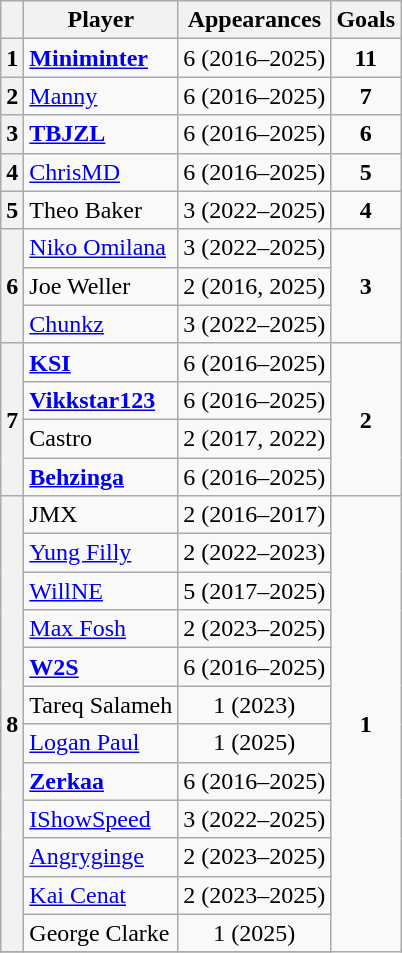<table class="wikitable sortable" style="text-align:center">
<tr>
<th></th>
<th>Player</th>
<th>Appearances</th>
<th>Goals</th>
</tr>
<tr>
<th>1</th>
<td align=left> <strong><a href='#'>Miniminter</a></strong></td>
<td>6 (2016–2025)</td>
<td><strong>11</strong></td>
</tr>
<tr>
<th>2</th>
<td align=left> <a href='#'>Manny</a></td>
<td>6 (2016–2025)</td>
<td><strong>7</strong></td>
</tr>
<tr>
<th>3</th>
<td align=left> <strong><a href='#'>TBJZL</a></strong></td>
<td>6 (2016–2025)</td>
<td><strong>6</strong></td>
</tr>
<tr>
<th>4</th>
<td align=left> <a href='#'>ChrisMD</a></td>
<td>6 (2016–2025)</td>
<td><strong>5</strong></td>
</tr>
<tr>
<th>5</th>
<td align=left> Theo Baker</td>
<td>3 (2022–2025)</td>
<td><strong>4</strong></td>
</tr>
<tr>
<th rowspan="3">6</th>
<td align="left"> <a href='#'>Niko Omilana</a></td>
<td>3 (2022–2025)</td>
<td rowspan="3"><strong>3</strong></td>
</tr>
<tr>
<td align=left> Joe Weller</td>
<td>2 (2016, 2025)</td>
</tr>
<tr>
<td align="left"> <a href='#'>Chunkz</a></td>
<td>3 (2022–2025)</td>
</tr>
<tr>
<th rowspan="4">7</th>
<td align="left"> <strong><a href='#'>KSI</a></strong></td>
<td>6 (2016–2025)</td>
<td rowspan="4"><strong>2</strong></td>
</tr>
<tr>
<td align=left> <strong><a href='#'>Vikkstar123</a></strong></td>
<td>6 (2016–2025)</td>
</tr>
<tr>
<td align=left> Castro</td>
<td>2 (2017, 2022)</td>
</tr>
<tr>
<td align="left"> <strong><a href='#'>Behzinga</a></strong></td>
<td>6 (2016–2025)</td>
</tr>
<tr>
<th rowspan="12">8</th>
<td align=left> JMX</td>
<td>2 (2016–2017)</td>
<td rowspan="99"><strong>1</strong></td>
</tr>
<tr>
<td align="left"> <a href='#'>Yung Filly</a></td>
<td>2 (2022–2023)</td>
</tr>
<tr>
<td align=left> <a href='#'>WillNE</a></td>
<td>5 (2017–2025)</td>
</tr>
<tr>
<td align=left> <a href='#'>Max Fosh</a></td>
<td>2 (2023–2025)</td>
</tr>
<tr>
<td align=left> <strong><a href='#'>W2S</a></strong></td>
<td>6 (2016–2025)</td>
</tr>
<tr>
<td align=left> Tareq Salameh</td>
<td>1 (2023)</td>
</tr>
<tr>
<td align=left> <a href='#'>Logan Paul</a></td>
<td>1 (2025)</td>
</tr>
<tr>
<td align=left> <strong><a href='#'>Zerkaa</a></strong></td>
<td>6 (2016–2025)</td>
</tr>
<tr>
<td align=left> <a href='#'>IShowSpeed</a></td>
<td>3 (2022–2025)</td>
</tr>
<tr>
<td align=left> <a href='#'>Angryginge</a></td>
<td>2 (2023–2025)</td>
</tr>
<tr>
<td align=left> <a href='#'>Kai Cenat</a></td>
<td>2 (2023–2025)</td>
</tr>
<tr>
<td align=left> George Clarke</td>
<td>1 (2025)</td>
</tr>
<tr>
</tr>
</table>
